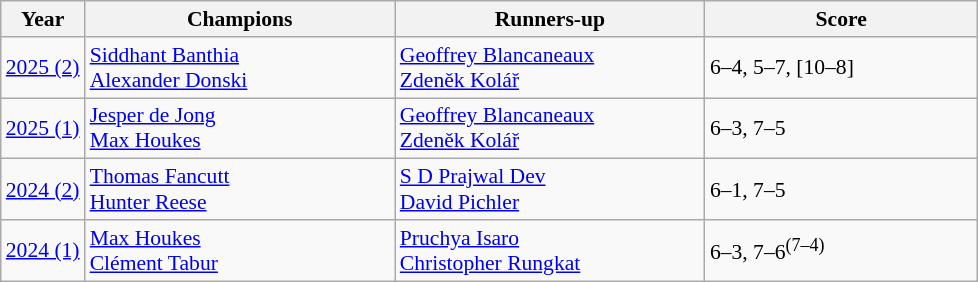<table class="wikitable" style="font-size:90%">
<tr>
<th>Year</th>
<th width="200">Champions</th>
<th width="200">Runners-up</th>
<th width="175">Score</th>
</tr>
<tr>
<td><a href='#'>2025 (2)</a></td>
<td> <a href='#'>Siddhant Banthia</a><br> <a href='#'>Alexander Donski</a></td>
<td> <a href='#'>Geoffrey Blancaneaux</a><br> <a href='#'>Zdeněk Kolář</a></td>
<td>6–4, 5–7, [10–8]</td>
</tr>
<tr>
<td><a href='#'>2025 (1)</a></td>
<td> <a href='#'>Jesper de Jong</a><br> <a href='#'>Max Houkes</a></td>
<td> <a href='#'>Geoffrey Blancaneaux</a><br> <a href='#'>Zdeněk Kolář</a></td>
<td>6–3, 7–5</td>
</tr>
<tr>
<td><a href='#'>2024 (2)</a></td>
<td> <a href='#'>Thomas Fancutt</a><br> <a href='#'>Hunter Reese</a></td>
<td> <a href='#'>S D Prajwal Dev</a><br> <a href='#'>David Pichler</a></td>
<td>6–1, 7–5</td>
</tr>
<tr>
<td><a href='#'>2024 (1)</a></td>
<td> <a href='#'>Max Houkes</a><br> <a href='#'>Clément Tabur</a></td>
<td> <a href='#'>Pruchya Isaro</a><br> <a href='#'>Christopher Rungkat</a></td>
<td>6–3, 7–6<sup>(7–4)</sup></td>
</tr>
</table>
